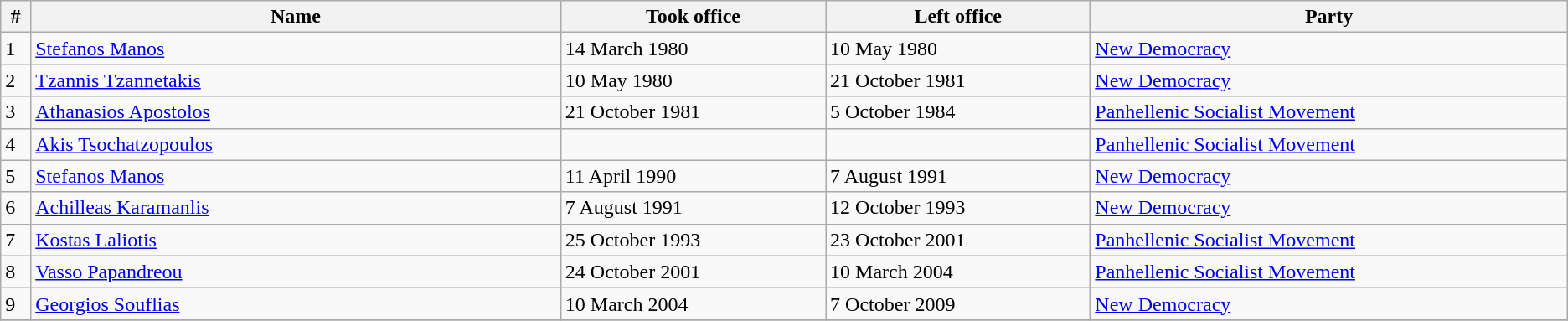<table class="wikitable">
<tr>
<th width="1%">#</th>
<th width="20%">Name</th>
<th width="10%">Took office</th>
<th width="10%">Left office</th>
<th width="18%">Party</th>
</tr>
<tr>
<td>1</td>
<td><a href='#'>Stefanos Manos</a></td>
<td>14 March 1980</td>
<td>10 May 1980</td>
<td><a href='#'>New Democracy</a></td>
</tr>
<tr>
<td>2</td>
<td><a href='#'>Tzannis Tzannetakis</a></td>
<td>10 May 1980</td>
<td>21 October 1981</td>
<td><a href='#'>New Democracy</a></td>
</tr>
<tr>
<td>3</td>
<td><a href='#'>Athanasios Apostolos</a></td>
<td>21 October 1981</td>
<td>5 October 1984</td>
<td><a href='#'>Panhellenic Socialist Movement</a></td>
</tr>
<tr>
<td>4</td>
<td><a href='#'>Akis Tsochatzopoulos</a></td>
<td></td>
<td></td>
<td><a href='#'>Panhellenic Socialist Movement</a></td>
</tr>
<tr>
<td>5</td>
<td><a href='#'>Stefanos Manos</a></td>
<td>11 April 1990</td>
<td>7 August 1991</td>
<td><a href='#'>New Democracy</a></td>
</tr>
<tr>
<td>6</td>
<td><a href='#'>Achilleas Karamanlis</a></td>
<td>7 August 1991</td>
<td>12 October 1993</td>
<td><a href='#'>New Democracy</a></td>
</tr>
<tr>
<td>7</td>
<td><a href='#'>Kostas Laliotis</a></td>
<td>25 October 1993</td>
<td>23 October 2001</td>
<td><a href='#'>Panhellenic Socialist Movement</a></td>
</tr>
<tr>
<td>8</td>
<td><a href='#'>Vasso Papandreou</a></td>
<td>24 October 2001</td>
<td>10 March 2004</td>
<td><a href='#'>Panhellenic Socialist Movement</a></td>
</tr>
<tr>
<td>9</td>
<td><a href='#'>Georgios Souflias</a></td>
<td>10 March 2004</td>
<td>7 October 2009</td>
<td><a href='#'>New Democracy</a></td>
</tr>
<tr>
</tr>
</table>
